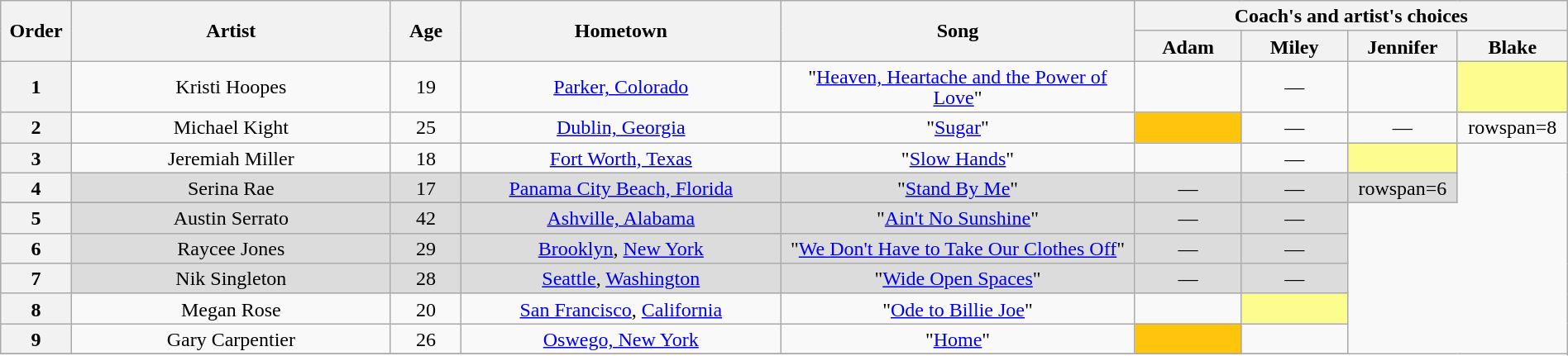<table class="wikitable" style="text-align:center; line-height:17px; width:100%;">
<tr>
<th scope="col" rowspan="2" style="width:04%;">Order</th>
<th scope="col" rowspan="2" style="width:18%;">Artist</th>
<th scope="col" rowspan="2" style="width:04%;">Age</th>
<th scope="col" rowspan="2" style="width:18%;">Hometown</th>
<th scope="col" rowspan="2" style="width:20%;">Song</th>
<th scope="col" colspan="4" style="width:24%;">Coach's and artist's choices</th>
</tr>
<tr>
<th style="width:06%;">Adam</th>
<th style="width:06%;">Miley</th>
<th style="width:06%;">Jennifer</th>
<th style="width:06%;">Blake</th>
</tr>
<tr>
<th>1</th>
<td>Kristi Hoopes</td>
<td>19</td>
<td><a href='#'>Parker, Colorado</a></td>
<td>"<a href='#'>Heaven, Heartache and the Power of Love</a>"</td>
<td><strong></strong></td>
<td>—</td>
<td><strong></strong></td>
<td bgcolor=#fdfc8f><strong></strong></td>
</tr>
<tr>
<th>2</th>
<td>Michael Kight</td>
<td>25</td>
<td><a href='#'>Dublin, Georgia</a></td>
<td>"<a href='#'>Sugar</a>"</td>
<td bgcolor=#ffc40c><strong></strong></td>
<td>—</td>
<td>—</td>
<td>rowspan=8 </td>
</tr>
<tr>
<th>3</th>
<td>Jeremiah Miller</td>
<td>18</td>
<td><a href='#'>Fort Worth, Texas</a></td>
<td>"<a href='#'>Slow Hands</a>"</td>
<td><strong></strong></td>
<td>—</td>
<td bgcolor=#fdfc8f><strong></strong></td>
</tr>
<tr style="background:#DCDCDC;">
<th>4</th>
<td>Serina Rae</td>
<td>17</td>
<td><a href='#'>Panama City Beach, Florida</a></td>
<td>"<a href='#'>Stand By Me</a>"</td>
<td>—</td>
<td>—</td>
<td>rowspan=6 </td>
</tr>
<tr style="background:#DCDCDC;">
</tr>
<tr bgcolor=#DCDCDC>
<th>5</th>
<td>Austin Serrato</td>
<td>42</td>
<td><a href='#'>Ashville, Alabama</a></td>
<td>"<a href='#'>Ain't No Sunshine</a>"</td>
<td>—</td>
<td>—</td>
</tr>
<tr style="background:#DCDCDC;">
<th>6</th>
<td>Raycee Jones</td>
<td>29</td>
<td><a href='#'>Brooklyn</a>, <a href='#'>New York</a></td>
<td>"<a href='#'>We Don't Have to Take Our Clothes Off</a>"</td>
<td>—</td>
<td>—</td>
</tr>
<tr style="background:#DCDCDC;">
<th>7</th>
<td>Nik Singleton</td>
<td>28</td>
<td><a href='#'>Seattle</a>, <a href='#'>Washington</a></td>
<td>"<a href='#'>Wide Open Spaces</a>"</td>
<td>—</td>
<td>—</td>
</tr>
<tr>
<th>8</th>
<td>Megan Rose</td>
<td>20</td>
<td><a href='#'>San Francisco</a>, <a href='#'>California</a></td>
<td>"<a href='#'>Ode to Billie Joe</a>"</td>
<td><strong></strong></td>
<td bgcolor=#fdfc8f><strong></strong></td>
</tr>
<tr>
<th>9</th>
<td>Gary Carpentier</td>
<td>26</td>
<td><a href='#'>Oswego, New York</a></td>
<td>"<a href='#'>Home</a>"</td>
<td bgcolor=#ffc40c><strong></strong></td>
<td></td>
</tr>
<tr>
</tr>
</table>
